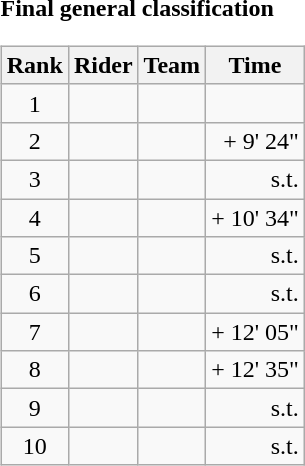<table>
<tr>
<td><strong>Final general classification</strong><br><table class="wikitable">
<tr>
<th scope="col">Rank</th>
<th scope="col">Rider</th>
<th scope="col">Team</th>
<th scope="col">Time</th>
</tr>
<tr>
<td style="text-align:center;">1</td>
<td></td>
<td></td>
<td style="text-align:right;"></td>
</tr>
<tr>
<td style="text-align:center;">2</td>
<td></td>
<td></td>
<td style="text-align:right;">+ 9' 24"</td>
</tr>
<tr>
<td style="text-align:center;">3</td>
<td></td>
<td></td>
<td style="text-align:right;">s.t.</td>
</tr>
<tr>
<td style="text-align:center;">4</td>
<td></td>
<td></td>
<td style="text-align:right;">+ 10' 34"</td>
</tr>
<tr>
<td style="text-align:center;">5</td>
<td></td>
<td></td>
<td style="text-align:right;">s.t.</td>
</tr>
<tr>
<td style="text-align:center;">6</td>
<td></td>
<td></td>
<td style="text-align:right;">s.t.</td>
</tr>
<tr>
<td style="text-align:center;">7</td>
<td></td>
<td></td>
<td style="text-align:right;">+ 12' 05"</td>
</tr>
<tr>
<td style="text-align:center;">8</td>
<td></td>
<td></td>
<td style="text-align:right;">+ 12' 35"</td>
</tr>
<tr>
<td style="text-align:center;">9</td>
<td></td>
<td></td>
<td style="text-align:right;">s.t.</td>
</tr>
<tr>
<td style="text-align:center;">10</td>
<td></td>
<td></td>
<td style="text-align:right;">s.t.</td>
</tr>
</table>
</td>
</tr>
</table>
